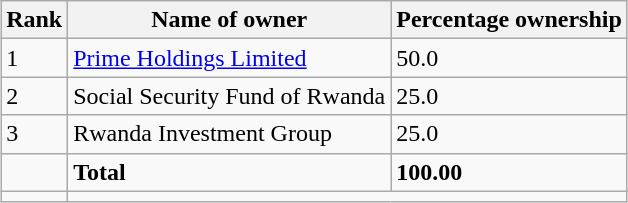<table class="wikitable sortable" style="margin: 0.5em auto">
<tr>
<th>Rank</th>
<th>Name of owner</th>
<th>Percentage ownership</th>
</tr>
<tr>
<td>1</td>
<td><a href='#'>Prime Holdings Limited</a></td>
<td>50.0</td>
</tr>
<tr>
<td>2</td>
<td>Social Security Fund of Rwanda</td>
<td>25.0</td>
</tr>
<tr>
<td>3</td>
<td>Rwanda Investment Group</td>
<td>25.0</td>
</tr>
<tr>
<td></td>
<td><strong>Total</strong></td>
<td><strong>100.00</strong></td>
</tr>
<tr>
<td></td>
</tr>
</table>
